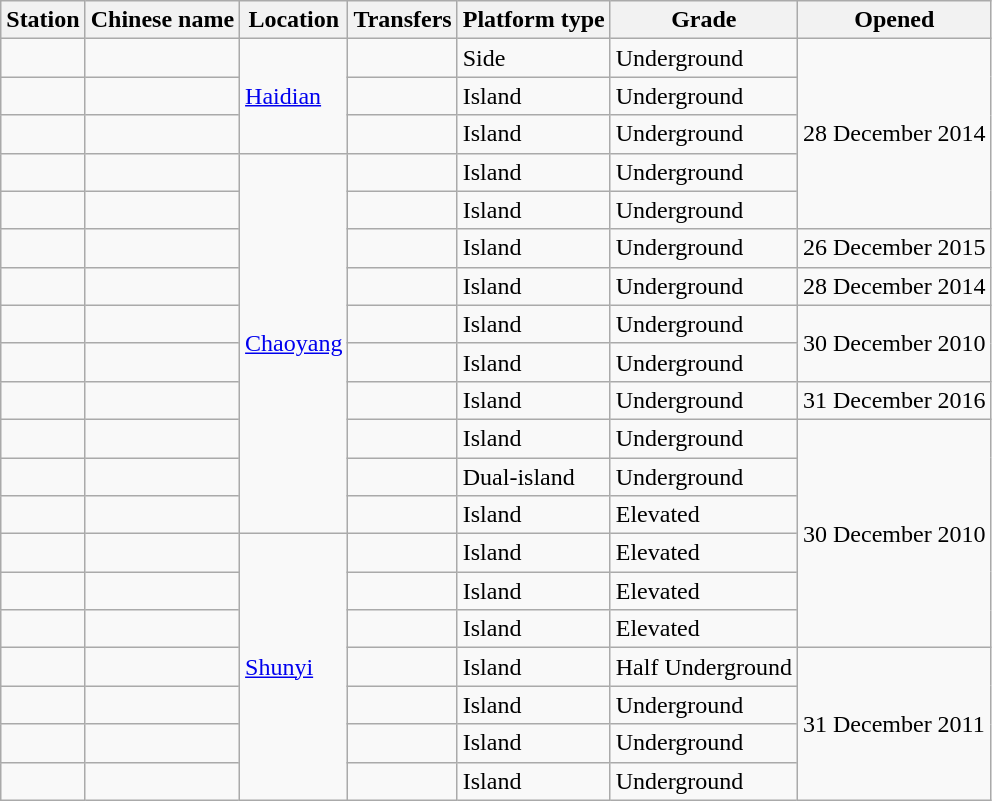<table class=wikitable>
<tr>
<th>Station</th>
<th>Chinese name</th>
<th>Location</th>
<th>Transfers</th>
<th>Platform type</th>
<th>Grade</th>
<th>Opened</th>
</tr>
<tr>
<td></td>
<td><span></span></td>
<td rowspan=3><a href='#'>Haidian</a></td>
<td></td>
<td>Side</td>
<td>Underground</td>
<td rowspan=5>28 December 2014</td>
</tr>
<tr>
<td></td>
<td><span></span></td>
<td></td>
<td>Island</td>
<td>Underground</td>
</tr>
<tr>
<td></td>
<td><span></span></td>
<td></td>
<td>Island</td>
<td>Underground</td>
</tr>
<tr>
<td></td>
<td><span></span></td>
<td rowspan=10><a href='#'>Chaoyang</a></td>
<td></td>
<td>Island</td>
<td>Underground</td>
</tr>
<tr>
<td></td>
<td><span></span></td>
<td></td>
<td>Island</td>
<td>Underground</td>
</tr>
<tr>
<td></td>
<td><span></span></td>
<td></td>
<td>Island</td>
<td>Underground</td>
<td>26 December 2015</td>
</tr>
<tr>
<td></td>
<td><span></span></td>
<td></td>
<td>Island</td>
<td>Underground</td>
<td>28 December 2014</td>
</tr>
<tr>
<td></td>
<td><span></span></td>
<td></td>
<td>Island</td>
<td>Underground</td>
<td rowspan=2>30 December 2010</td>
</tr>
<tr>
<td></td>
<td><span></span></td>
<td></td>
<td>Island</td>
<td>Underground</td>
</tr>
<tr>
<td></td>
<td><span></span></td>
<td></td>
<td>Island</td>
<td>Underground</td>
<td>31 December 2016</td>
</tr>
<tr>
<td></td>
<td><span></span></td>
<td></td>
<td>Island</td>
<td>Underground</td>
<td rowspan=6>30 December 2010</td>
</tr>
<tr>
<td></td>
<td><span></span></td>
<td></td>
<td>Dual-island</td>
<td>Underground</td>
</tr>
<tr>
<td></td>
<td><span></span></td>
<td></td>
<td>Island</td>
<td>Elevated</td>
</tr>
<tr>
<td></td>
<td><span></span></td>
<td rowspan=7><a href='#'>Shunyi</a></td>
<td></td>
<td>Island</td>
<td>Elevated</td>
</tr>
<tr>
<td></td>
<td><span></span></td>
<td></td>
<td>Island</td>
<td>Elevated</td>
</tr>
<tr>
<td></td>
<td><span></span></td>
<td></td>
<td>Island</td>
<td>Elevated</td>
</tr>
<tr>
<td></td>
<td><span></span></td>
<td></td>
<td>Island</td>
<td>Half Underground</td>
<td rowspan=4>31 December 2011</td>
</tr>
<tr>
<td></td>
<td><span></span></td>
<td></td>
<td>Island</td>
<td>Underground</td>
</tr>
<tr>
<td></td>
<td><span></span></td>
<td></td>
<td>Island</td>
<td>Underground</td>
</tr>
<tr>
<td></td>
<td><span></span></td>
<td></td>
<td>Island</td>
<td>Underground</td>
</tr>
</table>
